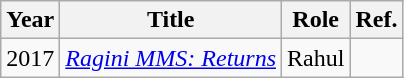<table class="wikitable">
<tr>
<th>Year</th>
<th>Title</th>
<th>Role</th>
<th>Ref.</th>
</tr>
<tr>
<td>2017</td>
<td><em><a href='#'>Ragini MMS: Returns</a></em></td>
<td>Rahul</td>
<td></td>
</tr>
</table>
